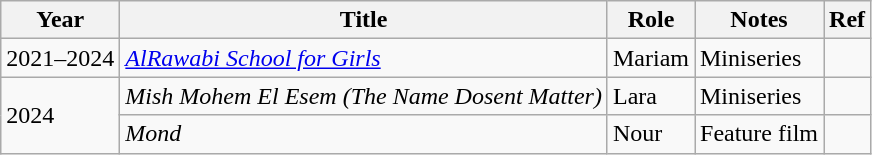<table class="wikitable">
<tr>
<th>Year</th>
<th>Title</th>
<th>Role</th>
<th>Notes</th>
<th>Ref</th>
</tr>
<tr>
<td>2021–2024</td>
<td><em><a href='#'>AlRawabi School for Girls</a></em></td>
<td>Mariam</td>
<td>Miniseries</td>
<td></td>
</tr>
<tr>
<td rowspan="2">2024</td>
<td><em>Mish Mohem El Esem (The Name Dosent Matter)</em></td>
<td>Lara</td>
<td>Miniseries</td>
<td></td>
</tr>
<tr>
<td><em>Mond</em></td>
<td>Nour</td>
<td>Feature film</td>
<td></td>
</tr>
</table>
